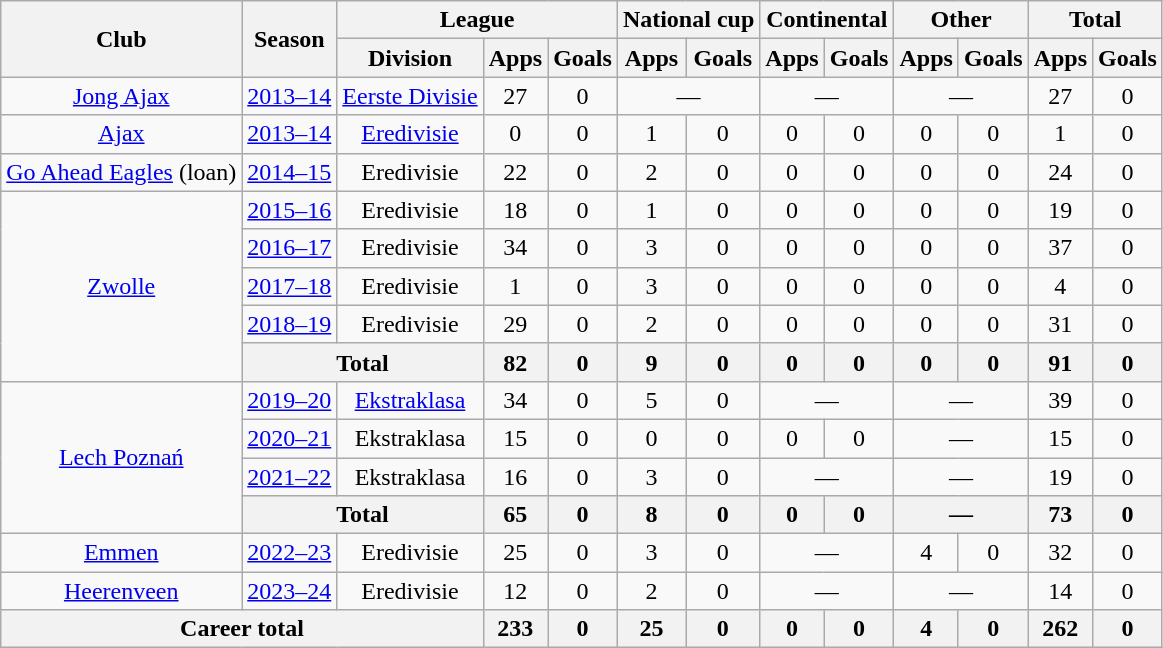<table class="wikitable" style="text-align:center">
<tr>
<th rowspan="2">Club</th>
<th rowspan="2">Season</th>
<th colspan="3">League</th>
<th colspan="2">National cup</th>
<th colspan="2">Continental</th>
<th colspan="2">Other</th>
<th colspan="2">Total</th>
</tr>
<tr>
<th>Division</th>
<th>Apps</th>
<th>Goals</th>
<th>Apps</th>
<th>Goals</th>
<th>Apps</th>
<th>Goals</th>
<th>Apps</th>
<th>Goals</th>
<th>Apps</th>
<th>Goals</th>
</tr>
<tr>
<td><a href='#'>Jong Ajax</a></td>
<td><a href='#'>2013–14</a></td>
<td><a href='#'>Eerste Divisie</a></td>
<td>27</td>
<td>0</td>
<td colspan="2">—</td>
<td colspan="2">—</td>
<td colspan="2">—</td>
<td>27</td>
<td>0</td>
</tr>
<tr>
<td><a href='#'>Ajax</a></td>
<td><a href='#'>2013–14</a></td>
<td><a href='#'>Eredivisie</a></td>
<td>0</td>
<td>0</td>
<td>1</td>
<td>0</td>
<td>0</td>
<td>0</td>
<td>0</td>
<td>0</td>
<td>1</td>
<td>0</td>
</tr>
<tr>
<td><a href='#'>Go Ahead Eagles</a> (loan)</td>
<td><a href='#'>2014–15</a></td>
<td>Eredivisie</td>
<td>22</td>
<td>0</td>
<td>2</td>
<td>0</td>
<td>0</td>
<td>0</td>
<td>0</td>
<td>0</td>
<td>24</td>
<td>0</td>
</tr>
<tr>
<td rowspan="5"><a href='#'>Zwolle</a></td>
<td><a href='#'>2015–16</a></td>
<td>Eredivisie</td>
<td>18</td>
<td>0</td>
<td>1</td>
<td>0</td>
<td>0</td>
<td>0</td>
<td>0</td>
<td>0</td>
<td>19</td>
<td>0</td>
</tr>
<tr>
<td><a href='#'>2016–17</a></td>
<td>Eredivisie</td>
<td>34</td>
<td>0</td>
<td>3</td>
<td>0</td>
<td>0</td>
<td>0</td>
<td>0</td>
<td>0</td>
<td>37</td>
<td>0</td>
</tr>
<tr>
<td><a href='#'>2017–18</a></td>
<td>Eredivisie</td>
<td>1</td>
<td>0</td>
<td>3</td>
<td>0</td>
<td>0</td>
<td>0</td>
<td>0</td>
<td>0</td>
<td>4</td>
<td>0</td>
</tr>
<tr>
<td><a href='#'>2018–19</a></td>
<td>Eredivisie</td>
<td>29</td>
<td>0</td>
<td>2</td>
<td>0</td>
<td>0</td>
<td>0</td>
<td>0</td>
<td>0</td>
<td>31</td>
<td>0</td>
</tr>
<tr>
<th colspan="2">Total</th>
<th>82</th>
<th>0</th>
<th>9</th>
<th>0</th>
<th>0</th>
<th>0</th>
<th>0</th>
<th>0</th>
<th>91</th>
<th>0</th>
</tr>
<tr>
<td rowspan="4"><a href='#'>Lech Poznań</a></td>
<td><a href='#'>2019–20</a></td>
<td><a href='#'>Ekstraklasa</a></td>
<td>34</td>
<td>0</td>
<td>5</td>
<td>0</td>
<td colspan="2">—</td>
<td colspan="2">—</td>
<td>39</td>
<td>0</td>
</tr>
<tr>
<td><a href='#'>2020–21</a></td>
<td>Ekstraklasa</td>
<td>15</td>
<td>0</td>
<td>0</td>
<td>0</td>
<td>0</td>
<td>0</td>
<td colspan="2">—</td>
<td>15</td>
<td>0</td>
</tr>
<tr>
<td><a href='#'>2021–22</a></td>
<td>Ekstraklasa</td>
<td>16</td>
<td>0</td>
<td>3</td>
<td>0</td>
<td colspan="2">—</td>
<td colspan="2">—</td>
<td>19</td>
<td>0</td>
</tr>
<tr>
<th colspan="2">Total</th>
<th>65</th>
<th>0</th>
<th>8</th>
<th>0</th>
<th>0</th>
<th>0</th>
<th colspan="2">—</th>
<th>73</th>
<th>0</th>
</tr>
<tr>
<td><a href='#'>Emmen</a></td>
<td><a href='#'>2022–23</a></td>
<td>Eredivisie</td>
<td>25</td>
<td>0</td>
<td>3</td>
<td>0</td>
<td colspan="2">—</td>
<td>4</td>
<td>0</td>
<td>32</td>
<td>0</td>
</tr>
<tr>
<td><a href='#'>Heerenveen</a></td>
<td><a href='#'>2023–24</a></td>
<td>Eredivisie</td>
<td>12</td>
<td>0</td>
<td>2</td>
<td>0</td>
<td colspan="2">—</td>
<td colspan="2">—</td>
<td>14</td>
<td>0</td>
</tr>
<tr>
<th colspan="3">Career total</th>
<th>233</th>
<th>0</th>
<th>25</th>
<th>0</th>
<th>0</th>
<th>0</th>
<th>4</th>
<th>0</th>
<th>262</th>
<th>0</th>
</tr>
</table>
